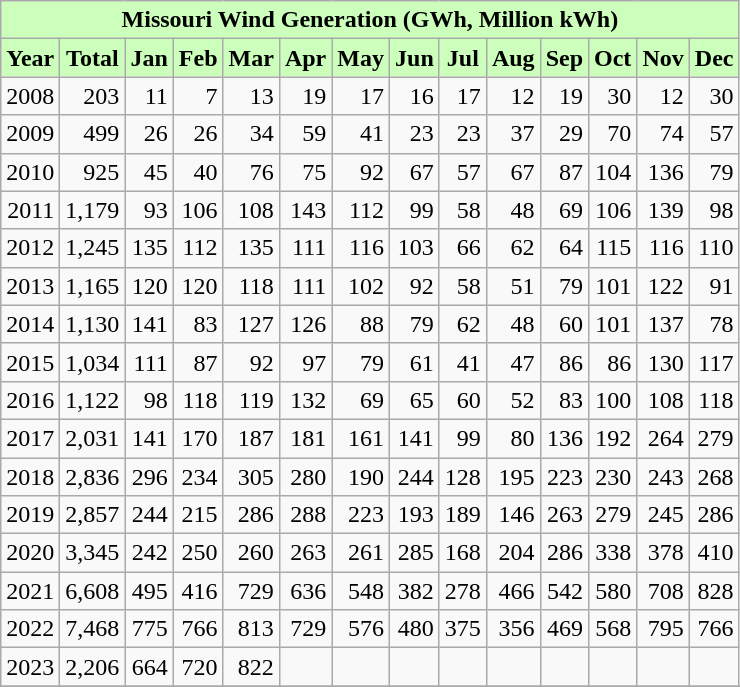<table class="wikitable" style="text-align:right;">
<tr>
<th colspan="14" style="background:#cfb;">Missouri Wind Generation (GWh, Million kWh)</th>
</tr>
<tr>
<th style="background:#cfb;">Year</th>
<th style="background:#cfb;">Total</th>
<th style="background:#cfb;">Jan</th>
<th style="background:#cfb;">Feb</th>
<th style="background:#cfb;">Mar</th>
<th style="background:#cfb;">Apr</th>
<th style="background:#cfb;">May</th>
<th style="background:#cfb;">Jun</th>
<th style="background:#cfb;">Jul</th>
<th style="background:#cfb;">Aug</th>
<th style="background:#cfb;">Sep</th>
<th style="background:#cfb;">Oct</th>
<th style="background:#cfb;">Nov</th>
<th style="background:#cfb;">Dec</th>
</tr>
<tr align=right>
<td>2008</td>
<td>203</td>
<td>11</td>
<td>7</td>
<td>13</td>
<td>19</td>
<td>17</td>
<td>16</td>
<td>17</td>
<td>12</td>
<td>19</td>
<td>30</td>
<td>12</td>
<td>30</td>
</tr>
<tr align=right>
<td>2009</td>
<td>499</td>
<td>26</td>
<td>26</td>
<td>34</td>
<td>59</td>
<td>41</td>
<td>23</td>
<td>23</td>
<td>37</td>
<td>29</td>
<td>70</td>
<td>74</td>
<td>57</td>
</tr>
<tr align=right>
<td>2010</td>
<td>925</td>
<td>45</td>
<td>40</td>
<td>76</td>
<td>75</td>
<td>92</td>
<td>67</td>
<td>57</td>
<td>67</td>
<td>87</td>
<td>104</td>
<td>136</td>
<td>79</td>
</tr>
<tr align=right>
<td>2011</td>
<td>1,179</td>
<td>93</td>
<td>106</td>
<td>108</td>
<td>143</td>
<td>112</td>
<td>99</td>
<td>58</td>
<td>48</td>
<td>69</td>
<td>106</td>
<td>139</td>
<td>98</td>
</tr>
<tr align=right>
<td>2012</td>
<td>1,245</td>
<td>135</td>
<td>112</td>
<td>135</td>
<td>111</td>
<td>116</td>
<td>103</td>
<td>66</td>
<td>62</td>
<td>64</td>
<td>115</td>
<td>116</td>
<td>110</td>
</tr>
<tr align=right>
<td>2013</td>
<td>1,165</td>
<td>120</td>
<td>120</td>
<td>118</td>
<td>111</td>
<td>102</td>
<td>92</td>
<td>58</td>
<td>51</td>
<td>79</td>
<td>101</td>
<td>122</td>
<td>91</td>
</tr>
<tr align=right>
<td>2014</td>
<td>1,130</td>
<td>141</td>
<td>83</td>
<td>127</td>
<td>126</td>
<td>88</td>
<td>79</td>
<td>62</td>
<td>48</td>
<td>60</td>
<td>101</td>
<td>137</td>
<td>78</td>
</tr>
<tr align=right>
<td>2015</td>
<td>1,034</td>
<td>111</td>
<td>87</td>
<td>92</td>
<td>97</td>
<td>79</td>
<td>61</td>
<td>41</td>
<td>47</td>
<td>86</td>
<td>86</td>
<td>130</td>
<td>117</td>
</tr>
<tr align=right>
<td>2016</td>
<td>1,122</td>
<td>98</td>
<td>118</td>
<td>119</td>
<td>132</td>
<td>69</td>
<td>65</td>
<td>60</td>
<td>52</td>
<td>83</td>
<td>100</td>
<td>108</td>
<td>118</td>
</tr>
<tr align=right>
<td>2017</td>
<td>2,031</td>
<td>141</td>
<td>170</td>
<td>187</td>
<td>181</td>
<td>161</td>
<td>141</td>
<td>99</td>
<td>80</td>
<td>136</td>
<td>192</td>
<td>264</td>
<td>279</td>
</tr>
<tr align=right>
<td>2018</td>
<td>2,836</td>
<td>296</td>
<td>234</td>
<td>305</td>
<td>280</td>
<td>190</td>
<td>244</td>
<td>128</td>
<td>195</td>
<td>223</td>
<td>230</td>
<td>243</td>
<td>268</td>
</tr>
<tr align=right>
<td>2019</td>
<td>2,857</td>
<td>244</td>
<td>215</td>
<td>286</td>
<td>288</td>
<td>223</td>
<td>193</td>
<td>189</td>
<td>146</td>
<td>263</td>
<td>279</td>
<td>245</td>
<td>286</td>
</tr>
<tr align=right>
<td>2020</td>
<td>3,345</td>
<td>242</td>
<td>250</td>
<td>260</td>
<td>263</td>
<td>261</td>
<td>285</td>
<td>168</td>
<td>204</td>
<td>286</td>
<td>338</td>
<td>378</td>
<td>410</td>
</tr>
<tr align=right>
<td>2021</td>
<td>6,608</td>
<td>495</td>
<td>416</td>
<td>729</td>
<td>636</td>
<td>548</td>
<td>382</td>
<td>278</td>
<td>466</td>
<td>542</td>
<td>580</td>
<td>708</td>
<td>828</td>
</tr>
<tr align=right>
<td>2022</td>
<td>7,468</td>
<td>775</td>
<td>766</td>
<td>813</td>
<td>729</td>
<td>576</td>
<td>480</td>
<td>375</td>
<td>356</td>
<td>469</td>
<td>568</td>
<td>795</td>
<td>766</td>
</tr>
<tr align=right>
<td>2023</td>
<td>2,206</td>
<td>664</td>
<td>720</td>
<td>822</td>
<td></td>
<td></td>
<td></td>
<td></td>
<td></td>
<td></td>
<td></td>
<td></td>
<td></td>
</tr>
<tr align=right>
</tr>
</table>
